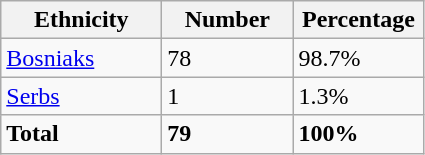<table class="wikitable">
<tr>
<th width="100px">Ethnicity</th>
<th width="80px">Number</th>
<th width="80px">Percentage</th>
</tr>
<tr>
<td><a href='#'>Bosniaks</a></td>
<td>78</td>
<td>98.7%</td>
</tr>
<tr>
<td><a href='#'>Serbs</a></td>
<td>1</td>
<td>1.3%</td>
</tr>
<tr>
<td><strong>Total</strong></td>
<td><strong>79</strong></td>
<td><strong>100%</strong></td>
</tr>
</table>
